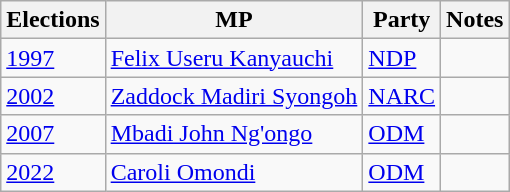<table class="wikitable">
<tr>
<th>Elections</th>
<th>MP </th>
<th>Party</th>
<th>Notes</th>
</tr>
<tr>
<td><a href='#'>1997</a></td>
<td><a href='#'>Felix Useru Kanyauchi</a></td>
<td><a href='#'>NDP</a></td>
<td></td>
</tr>
<tr>
<td><a href='#'>2002</a></td>
<td><a href='#'>Zaddock Madiri Syongoh</a></td>
<td><a href='#'>NARC</a></td>
<td></td>
</tr>
<tr>
<td><a href='#'>2007</a></td>
<td><a href='#'>Mbadi John Ng'ongo</a></td>
<td><a href='#'>ODM</a></td>
<td></td>
</tr>
<tr>
<td><a href='#'>2022</a></td>
<td><a href='#'>Caroli Omondi</a></td>
<td><a href='#'>ODM</a></td>
<td></td>
</tr>
</table>
